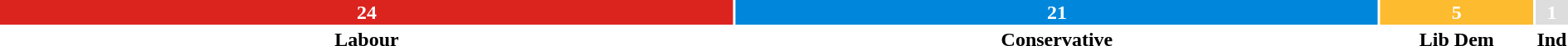<table style="width:100%; text-align:center;">
<tr style="color:white;">
<td style="background:#DC241F; width:47.06%;"><strong>24</strong></td>
<td style="background:#0087DC; width:41.18%;"><strong>21</strong></td>
<td style="background:#FDBB30; width:9.80%;"><strong>5</strong></td>
<td style="background:#DDDDDD; width:1.96%;"><strong>1</strong></td>
</tr>
<tr>
<td><span><strong>Labour</strong></span></td>
<td><span><strong>Conservative</strong></span></td>
<td><span><strong>Lib Dem</strong></span></td>
<td><span><strong>Ind</strong></span></td>
</tr>
</table>
